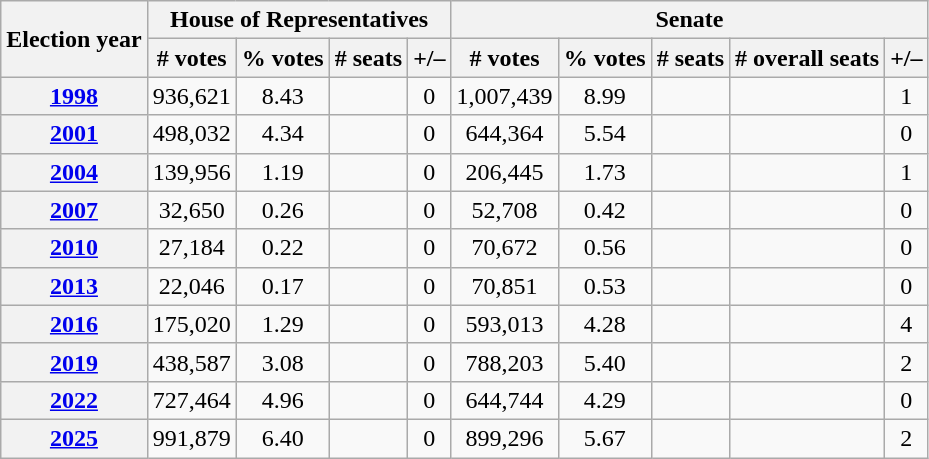<table class="wikitable sortable" style="text-align:center">
<tr>
<th rowspan="2">Election year</th>
<th colspan="4">House of Representatives</th>
<th colspan="5">Senate</th>
</tr>
<tr>
<th># votes</th>
<th>% votes</th>
<th># seats</th>
<th>+/–</th>
<th># votes</th>
<th>% votes</th>
<th># seats</th>
<th># overall seats</th>
<th>+/–</th>
</tr>
<tr>
<th><a href='#'>1998</a></th>
<td>936,621</td>
<td> 8.43</td>
<td></td>
<td> 0</td>
<td>1,007,439</td>
<td> 8.99</td>
<td></td>
<td></td>
<td> 1</td>
</tr>
<tr>
<th><a href='#'>2001</a></th>
<td>498,032</td>
<td> 4.34</td>
<td></td>
<td> 0</td>
<td>644,364</td>
<td> 5.54</td>
<td></td>
<td></td>
<td> 0</td>
</tr>
<tr>
<th><a href='#'>2004</a></th>
<td>139,956</td>
<td> 1.19</td>
<td></td>
<td> 0</td>
<td>206,445</td>
<td> 1.73</td>
<td></td>
<td></td>
<td> 1</td>
</tr>
<tr>
<th><a href='#'>2007</a></th>
<td>32,650</td>
<td> 0.26</td>
<td></td>
<td> 0</td>
<td>52,708</td>
<td> 0.42</td>
<td></td>
<td></td>
<td> 0</td>
</tr>
<tr>
<th><a href='#'>2010</a></th>
<td>27,184</td>
<td> 0.22</td>
<td></td>
<td> 0</td>
<td>70,672</td>
<td> 0.56</td>
<td></td>
<td></td>
<td> 0</td>
</tr>
<tr>
<th><a href='#'>2013</a></th>
<td>22,046</td>
<td> 0.17</td>
<td></td>
<td> 0</td>
<td>70,851</td>
<td> 0.53</td>
<td></td>
<td></td>
<td> 0</td>
</tr>
<tr>
<th><a href='#'>2016</a><br></th>
<td>175,020</td>
<td> 1.29</td>
<td></td>
<td> 0</td>
<td>593,013</td>
<td> 4.28</td>
<td></td>
<td></td>
<td> 4</td>
</tr>
<tr>
<th><a href='#'>2019</a></th>
<td>438,587</td>
<td> 3.08</td>
<td></td>
<td> 0</td>
<td>788,203</td>
<td> 5.40</td>
<td></td>
<td></td>
<td> 2</td>
</tr>
<tr>
<th><a href='#'>2022</a></th>
<td>727,464</td>
<td> 4.96</td>
<td></td>
<td> 0</td>
<td>644,744</td>
<td> 4.29</td>
<td></td>
<td></td>
<td> 0</td>
</tr>
<tr>
<th><a href='#'>2025</a></th>
<td>991,879</td>
<td> 6.40</td>
<td></td>
<td> 0</td>
<td>899,296</td>
<td> 5.67</td>
<td></td>
<td></td>
<td> 2</td>
</tr>
</table>
